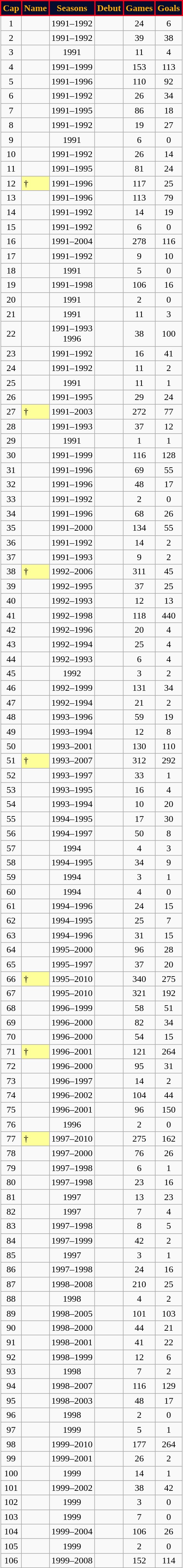<table class="wikitable sortable" style="text-align:center">
<tr>
<th style="background:#060C2E; color: #FFAC00; border: solid #FF0018 2px;">Cap</th>
<th style="background:#060C2E; color: #FFAC00; border: solid #FF0018 2px;">Name</th>
<th style="background:#060C2E; color: #FFAC00; border: solid #FF0018 2px;">Seasons</th>
<th style="background:#060C2E; color: #FFAC00; border: solid #FF0018 2px;">Debut</th>
<th style="background:#060C2E; color: #FFAC00; border: solid #FF0018 2px;">Games</th>
<th style="background:#060C2E; color: #FFAC00; border: solid #FF0018 2px;">Goals</th>
</tr>
<tr>
<td>1</td>
<td align=left></td>
<td>1991–1992</td>
<td></td>
<td>24</td>
<td>6</td>
</tr>
<tr>
<td>2</td>
<td align=left></td>
<td>1991–1992</td>
<td></td>
<td>39</td>
<td>38</td>
</tr>
<tr>
<td>3</td>
<td align=left></td>
<td>1991</td>
<td></td>
<td>11</td>
<td>4</td>
</tr>
<tr>
<td>4</td>
<td align=left></td>
<td>1991–1999</td>
<td></td>
<td>153</td>
<td>113</td>
</tr>
<tr>
<td>5</td>
<td align=left></td>
<td>1991–1996</td>
<td></td>
<td>110</td>
<td>92</td>
</tr>
<tr>
<td>6</td>
<td align=left></td>
<td>1991–1992</td>
<td></td>
<td>26</td>
<td>34</td>
</tr>
<tr>
<td>7</td>
<td align=left></td>
<td>1991–1995</td>
<td></td>
<td>86</td>
<td>18</td>
</tr>
<tr>
<td>8</td>
<td align=left></td>
<td>1991–1992</td>
<td></td>
<td>19</td>
<td>27</td>
</tr>
<tr>
<td>9</td>
<td align=left></td>
<td>1991</td>
<td></td>
<td>6</td>
<td>0</td>
</tr>
<tr>
<td>10</td>
<td align=left></td>
<td>1991–1992</td>
<td></td>
<td>26</td>
<td>14</td>
</tr>
<tr>
<td>11</td>
<td align=left></td>
<td>1991–1995</td>
<td></td>
<td>81</td>
<td>24</td>
</tr>
<tr>
<td>12</td>
<td align=left style="background:#FFFF99">†</td>
<td>1991–1996</td>
<td></td>
<td>117</td>
<td>25</td>
</tr>
<tr>
<td>13</td>
<td align=left></td>
<td>1991–1996</td>
<td></td>
<td>113</td>
<td>79</td>
</tr>
<tr>
<td>14</td>
<td align=left></td>
<td>1991–1992</td>
<td></td>
<td>14</td>
<td>19</td>
</tr>
<tr>
<td>15</td>
<td align=left></td>
<td>1991–1992</td>
<td></td>
<td>6</td>
<td>0</td>
</tr>
<tr>
<td>16</td>
<td align=left></td>
<td>1991–2004</td>
<td></td>
<td>278</td>
<td>116</td>
</tr>
<tr>
<td>17</td>
<td align=left></td>
<td>1991–1992</td>
<td></td>
<td>9</td>
<td>10</td>
</tr>
<tr>
<td>18</td>
<td align=left></td>
<td>1991</td>
<td></td>
<td>5</td>
<td>0</td>
</tr>
<tr>
<td>19</td>
<td align=left></td>
<td>1991–1998</td>
<td></td>
<td>106</td>
<td>16</td>
</tr>
<tr>
<td>20</td>
<td align=left></td>
<td>1991</td>
<td></td>
<td>2</td>
<td>0</td>
</tr>
<tr>
<td>21</td>
<td align=left></td>
<td>1991</td>
<td></td>
<td>11</td>
<td>3</td>
</tr>
<tr>
<td>22</td>
<td align=left></td>
<td>1991–1993<br>1996</td>
<td></td>
<td>38</td>
<td>100</td>
</tr>
<tr>
<td>23</td>
<td align=left></td>
<td>1991–1992</td>
<td></td>
<td>16</td>
<td>41</td>
</tr>
<tr>
<td>24</td>
<td align=left></td>
<td>1991–1992</td>
<td></td>
<td>11</td>
<td>2</td>
</tr>
<tr>
<td>25</td>
<td align=left></td>
<td>1991</td>
<td></td>
<td>11</td>
<td>1</td>
</tr>
<tr>
<td>26</td>
<td align=left></td>
<td>1991–1995</td>
<td></td>
<td>29</td>
<td>24</td>
</tr>
<tr>
<td>27</td>
<td align=left style="background:#FFFF99">†</td>
<td>1991–2003</td>
<td></td>
<td>272</td>
<td>77</td>
</tr>
<tr>
<td>28</td>
<td align=left></td>
<td>1991–1993</td>
<td></td>
<td>37</td>
<td>12</td>
</tr>
<tr>
<td>29</td>
<td align=left></td>
<td>1991</td>
<td></td>
<td>1</td>
<td>1</td>
</tr>
<tr>
<td>30</td>
<td align=left></td>
<td>1991–1999</td>
<td></td>
<td>116</td>
<td>128</td>
</tr>
<tr>
<td>31</td>
<td align=left></td>
<td>1991–1996</td>
<td></td>
<td>69</td>
<td>55</td>
</tr>
<tr>
<td>32</td>
<td align=left></td>
<td>1991–1996</td>
<td></td>
<td>48</td>
<td>17</td>
</tr>
<tr>
<td>33</td>
<td align=left></td>
<td>1991–1992</td>
<td></td>
<td>2</td>
<td>0</td>
</tr>
<tr>
<td>34</td>
<td align=left></td>
<td>1991–1996</td>
<td></td>
<td>68</td>
<td>26</td>
</tr>
<tr>
<td>35</td>
<td align=left></td>
<td>1991–2000</td>
<td></td>
<td>134</td>
<td>55</td>
</tr>
<tr>
<td>36</td>
<td align=left></td>
<td>1991–1992</td>
<td></td>
<td>14</td>
<td>2</td>
</tr>
<tr>
<td>37</td>
<td align=left></td>
<td>1991–1993</td>
<td></td>
<td>9</td>
<td>2</td>
</tr>
<tr>
<td>38</td>
<td align=left style="background:#FFFF99">†</td>
<td>1992–2006</td>
<td></td>
<td>311</td>
<td>45</td>
</tr>
<tr>
<td>39</td>
<td align=left></td>
<td>1992–1995</td>
<td></td>
<td>37</td>
<td>25</td>
</tr>
<tr>
<td>40</td>
<td align=left></td>
<td>1992–1993</td>
<td></td>
<td>12</td>
<td>13</td>
</tr>
<tr>
<td>41</td>
<td align=left></td>
<td>1992–1998</td>
<td></td>
<td>118</td>
<td>440</td>
</tr>
<tr>
<td>42</td>
<td align=left></td>
<td>1992–1996</td>
<td></td>
<td>20</td>
<td>4</td>
</tr>
<tr>
<td>43</td>
<td align=left></td>
<td>1992–1994</td>
<td></td>
<td>25</td>
<td>4</td>
</tr>
<tr>
<td>44</td>
<td align=left></td>
<td>1992–1993</td>
<td></td>
<td>6</td>
<td>4</td>
</tr>
<tr>
<td>45</td>
<td align=left></td>
<td>1992</td>
<td></td>
<td>3</td>
<td>2</td>
</tr>
<tr>
<td>46</td>
<td align=left></td>
<td>1992–1999</td>
<td></td>
<td>131</td>
<td>34</td>
</tr>
<tr>
<td>47</td>
<td align=left></td>
<td>1992–1994</td>
<td></td>
<td>21</td>
<td>2</td>
</tr>
<tr>
<td>48</td>
<td align=left></td>
<td>1993–1996</td>
<td></td>
<td>59</td>
<td>19</td>
</tr>
<tr>
<td>49</td>
<td align=left></td>
<td>1993–1994</td>
<td></td>
<td>12</td>
<td>8</td>
</tr>
<tr>
<td>50</td>
<td align=left></td>
<td>1993–2001</td>
<td></td>
<td>130</td>
<td>110</td>
</tr>
<tr>
<td>51</td>
<td align=left style="background:#FFFF99">†</td>
<td>1993–2007</td>
<td></td>
<td>312</td>
<td>292</td>
</tr>
<tr>
<td>52</td>
<td align=left></td>
<td>1993–1997</td>
<td></td>
<td>33</td>
<td>1</td>
</tr>
<tr>
<td>53</td>
<td align=left></td>
<td>1993–1995</td>
<td></td>
<td>16</td>
<td>4</td>
</tr>
<tr>
<td>54</td>
<td align=left></td>
<td>1993–1994</td>
<td></td>
<td>10</td>
<td>20</td>
</tr>
<tr>
<td>55</td>
<td align=left></td>
<td>1994–1995</td>
<td></td>
<td>17</td>
<td>30</td>
</tr>
<tr>
<td>56</td>
<td align=left></td>
<td>1994–1997</td>
<td></td>
<td>50</td>
<td>8</td>
</tr>
<tr>
<td>57</td>
<td align=left></td>
<td>1994</td>
<td></td>
<td>4</td>
<td>3</td>
</tr>
<tr>
<td>58</td>
<td align=left></td>
<td>1994–1995</td>
<td></td>
<td>34</td>
<td>9</td>
</tr>
<tr>
<td>59</td>
<td align=left></td>
<td>1994</td>
<td></td>
<td>3</td>
<td>1</td>
</tr>
<tr>
<td>60</td>
<td align=left></td>
<td>1994</td>
<td></td>
<td>4</td>
<td>0</td>
</tr>
<tr>
<td>61</td>
<td align=left></td>
<td>1994–1996</td>
<td></td>
<td>24</td>
<td>15</td>
</tr>
<tr>
<td>62</td>
<td align=left></td>
<td>1994–1995</td>
<td></td>
<td>25</td>
<td>7</td>
</tr>
<tr>
<td>63</td>
<td align=left></td>
<td>1994–1996</td>
<td></td>
<td>31</td>
<td>15</td>
</tr>
<tr>
<td>64</td>
<td align=left></td>
<td>1995–2000</td>
<td></td>
<td>96</td>
<td>28</td>
</tr>
<tr>
<td>65</td>
<td align=left></td>
<td>1995–1997</td>
<td></td>
<td>37</td>
<td>20</td>
</tr>
<tr>
<td>66</td>
<td align=left style="background:#FFFF99">†</td>
<td>1995–2010</td>
<td></td>
<td>340</td>
<td>275</td>
</tr>
<tr>
<td>67</td>
<td align=left></td>
<td>1995–2010</td>
<td></td>
<td>321</td>
<td>192</td>
</tr>
<tr>
<td>68</td>
<td align=left></td>
<td>1996–1999</td>
<td></td>
<td>58</td>
<td>51</td>
</tr>
<tr>
<td>69</td>
<td align=left></td>
<td>1996–2000</td>
<td></td>
<td>82</td>
<td>34</td>
</tr>
<tr>
<td>70</td>
<td align=left></td>
<td>1996–2000</td>
<td></td>
<td>54</td>
<td>15</td>
</tr>
<tr>
<td>71</td>
<td align=left style="background:#FFFF99">†</td>
<td>1996–2001</td>
<td></td>
<td>121</td>
<td>264</td>
</tr>
<tr>
<td>72</td>
<td align=left></td>
<td>1996–2000</td>
<td></td>
<td>95</td>
<td>31</td>
</tr>
<tr>
<td>73</td>
<td align=left></td>
<td>1996–1997</td>
<td></td>
<td>14</td>
<td>2</td>
</tr>
<tr>
<td>74</td>
<td align=left></td>
<td>1996–2002</td>
<td></td>
<td>104</td>
<td>44</td>
</tr>
<tr>
<td>75</td>
<td align=left></td>
<td>1996–2001</td>
<td></td>
<td>96</td>
<td>150</td>
</tr>
<tr>
<td>76</td>
<td align=left></td>
<td>1996</td>
<td></td>
<td>2</td>
<td>0</td>
</tr>
<tr>
<td>77</td>
<td align=left style="background:#FFFF99">†</td>
<td>1997–2010</td>
<td></td>
<td>275</td>
<td>162</td>
</tr>
<tr>
<td>78</td>
<td align=left></td>
<td>1997–2000</td>
<td></td>
<td>76</td>
<td>26</td>
</tr>
<tr>
<td>79</td>
<td align=left></td>
<td>1997–1998</td>
<td></td>
<td>6</td>
<td>1</td>
</tr>
<tr>
<td>80</td>
<td align=left></td>
<td>1997–1998</td>
<td></td>
<td>23</td>
<td>16</td>
</tr>
<tr>
<td>81</td>
<td align=left></td>
<td>1997</td>
<td></td>
<td>13</td>
<td>23</td>
</tr>
<tr>
<td>82</td>
<td align=left></td>
<td>1997</td>
<td></td>
<td>7</td>
<td>4</td>
</tr>
<tr>
<td>83</td>
<td align=left></td>
<td>1997–1998</td>
<td></td>
<td>8</td>
<td>5</td>
</tr>
<tr>
<td>84</td>
<td align=left></td>
<td>1997–1999</td>
<td></td>
<td>42</td>
<td>2</td>
</tr>
<tr>
<td>85</td>
<td align=left></td>
<td>1997</td>
<td></td>
<td>3</td>
<td>1</td>
</tr>
<tr>
<td>86</td>
<td align=left></td>
<td>1997–1998</td>
<td></td>
<td>24</td>
<td>16</td>
</tr>
<tr>
<td>87</td>
<td align=left></td>
<td>1998–2008</td>
<td></td>
<td>210</td>
<td>25</td>
</tr>
<tr>
<td>88</td>
<td align=left></td>
<td>1998</td>
<td></td>
<td>4</td>
<td>2</td>
</tr>
<tr>
<td>89</td>
<td align=left></td>
<td>1998–2005</td>
<td></td>
<td>101</td>
<td>103</td>
</tr>
<tr>
<td>90</td>
<td align=left></td>
<td>1998–2000</td>
<td></td>
<td>44</td>
<td>21</td>
</tr>
<tr>
<td>91</td>
<td align=left></td>
<td>1998–2001</td>
<td></td>
<td>41</td>
<td>22</td>
</tr>
<tr>
<td>92</td>
<td align=left></td>
<td>1998–1999</td>
<td></td>
<td>12</td>
<td>6</td>
</tr>
<tr>
<td>93</td>
<td align=left></td>
<td>1998</td>
<td></td>
<td>7</td>
<td>2</td>
</tr>
<tr>
<td>94</td>
<td align=left></td>
<td>1998–2007</td>
<td></td>
<td>116</td>
<td>129</td>
</tr>
<tr>
<td>95</td>
<td align=left></td>
<td>1998–2003</td>
<td></td>
<td>48</td>
<td>17</td>
</tr>
<tr>
<td>96</td>
<td align=left></td>
<td>1998</td>
<td></td>
<td>2</td>
<td>0</td>
</tr>
<tr>
<td>97</td>
<td align=left></td>
<td>1999</td>
<td></td>
<td>5</td>
<td>1</td>
</tr>
<tr>
<td>98</td>
<td align=left></td>
<td>1999–2010</td>
<td></td>
<td>177</td>
<td>264</td>
</tr>
<tr>
<td>99</td>
<td align=left></td>
<td>1999–2001</td>
<td></td>
<td>26</td>
<td>2</td>
</tr>
<tr>
<td>100</td>
<td align=left></td>
<td>1999</td>
<td></td>
<td>14</td>
<td>1</td>
</tr>
<tr>
<td>101</td>
<td align=left></td>
<td>1999–2002</td>
<td></td>
<td>38</td>
<td>42</td>
</tr>
<tr>
<td>102</td>
<td align=left></td>
<td>1999</td>
<td></td>
<td>3</td>
<td>0</td>
</tr>
<tr>
<td>103</td>
<td align=left></td>
<td>1999</td>
<td></td>
<td>7</td>
<td>0</td>
</tr>
<tr>
<td>104</td>
<td align=left></td>
<td>1999–2004</td>
<td></td>
<td>106</td>
<td>26</td>
</tr>
<tr>
<td>105</td>
<td align=left></td>
<td>1999</td>
<td></td>
<td>2</td>
<td>0</td>
</tr>
<tr>
<td>106</td>
<td align=left></td>
<td>1999–2008</td>
<td></td>
<td>152</td>
<td>114</td>
</tr>
</table>
